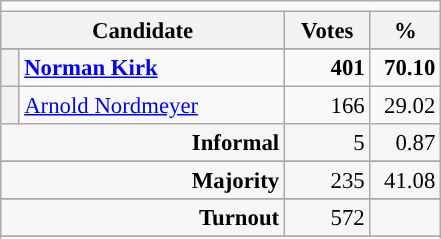<table class="wikitable" style="font-size: 95%;">
<tr>
<td colspan=4></td>
</tr>
<tr style="background-color:#E9E9E9">
<th colspan="2" style="width: 170px">Candidate</th>
<th style="width: 50px">Votes</th>
<th style="width: 40px">%</th>
</tr>
<tr>
</tr>
<tr>
<th width=5 style="background-color: "></th>
<td style="width: 170px"><strong><a href='#'>Norman Kirk</a></strong></td>
<td align="right"><strong>401</strong></td>
<td align="right"><strong>70.10</strong></td>
</tr>
<tr>
<th style="background-color: "></th>
<td style="width: 170px"><a href='#'>Arnold Nordmeyer</a></td>
<td align="right">166</td>
<td align="right">29.02</td>
</tr>
<tr style="background-color:#F6F6F6">
<td colspan="2" align="right"><strong>Informal</strong></td>
<td align="right">5</td>
<td align="right">0.87</td>
</tr>
<tr>
</tr>
<tr style="background-color:#F6F6F6">
<td colspan="2" align="right"><strong>Majority</strong></td>
<td align="right">235</td>
<td align="right">41.08</td>
</tr>
<tr>
</tr>
<tr style="background-color:#F6F6F6">
<td colspan="2" align="right"><strong>Turnout</strong></td>
<td align="right">572</td>
<td></td>
</tr>
<tr>
</tr>
<tr style="background-color:#F6F6F6">
</tr>
</table>
